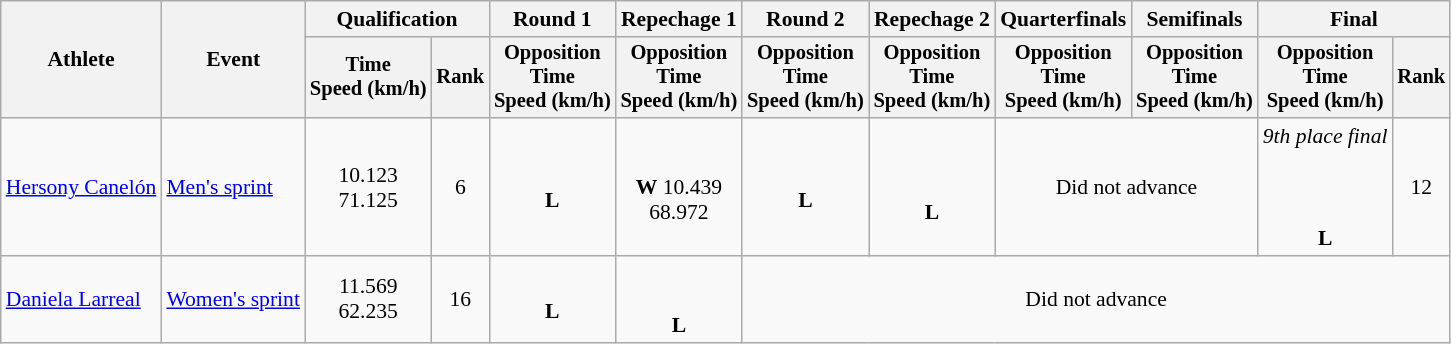<table class="wikitable" style="font-size:90%">
<tr>
<th rowspan="2">Athlete</th>
<th rowspan="2">Event</th>
<th colspan=2>Qualification</th>
<th>Round 1</th>
<th>Repechage 1</th>
<th>Round 2</th>
<th>Repechage 2</th>
<th>Quarterfinals</th>
<th>Semifinals</th>
<th colspan=2>Final</th>
</tr>
<tr style="font-size:95%">
<th>Time<br>Speed (km/h)</th>
<th>Rank</th>
<th>Opposition<br>Time<br>Speed (km/h)</th>
<th>Opposition<br>Time<br>Speed (km/h)</th>
<th>Opposition<br>Time<br>Speed (km/h)</th>
<th>Opposition<br>Time<br>Speed (km/h)</th>
<th>Opposition<br>Time<br>Speed (km/h)</th>
<th>Opposition<br>Time<br>Speed (km/h)</th>
<th>Opposition<br>Time<br>Speed (km/h)</th>
<th>Rank</th>
</tr>
<tr align=center>
<td align=left><a href='#'>Hersony Canelón</a></td>
<td align=left><a href='#'>Men's sprint</a></td>
<td>10.123<br>71.125</td>
<td>6</td>
<td><br><strong>L</strong> </td>
<td><br><strong>W</strong> 10.439<br>68.972</td>
<td><br><strong>L</strong> </td>
<td><br><br><strong>L</strong></td>
<td colspan=2>Did not advance</td>
<td><em>9th place final</em><br><br><br><br><strong>L</strong></td>
<td>12</td>
</tr>
<tr align=center>
<td align=left><a href='#'>Daniela Larreal</a></td>
<td align=left><a href='#'>Women's sprint</a></td>
<td>11.569<br>62.235</td>
<td>16</td>
<td><br> <strong>L</strong></td>
<td><br><br><strong>L</strong></td>
<td colspan=6>Did not advance</td>
</tr>
</table>
